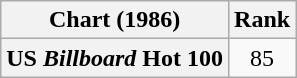<table class="wikitable plainrowheaders" style="text-align:center">
<tr>
<th>Chart (1986)</th>
<th>Rank</th>
</tr>
<tr>
<th scope="row">US <em>Billboard</em> Hot 100</th>
<td>85</td>
</tr>
</table>
